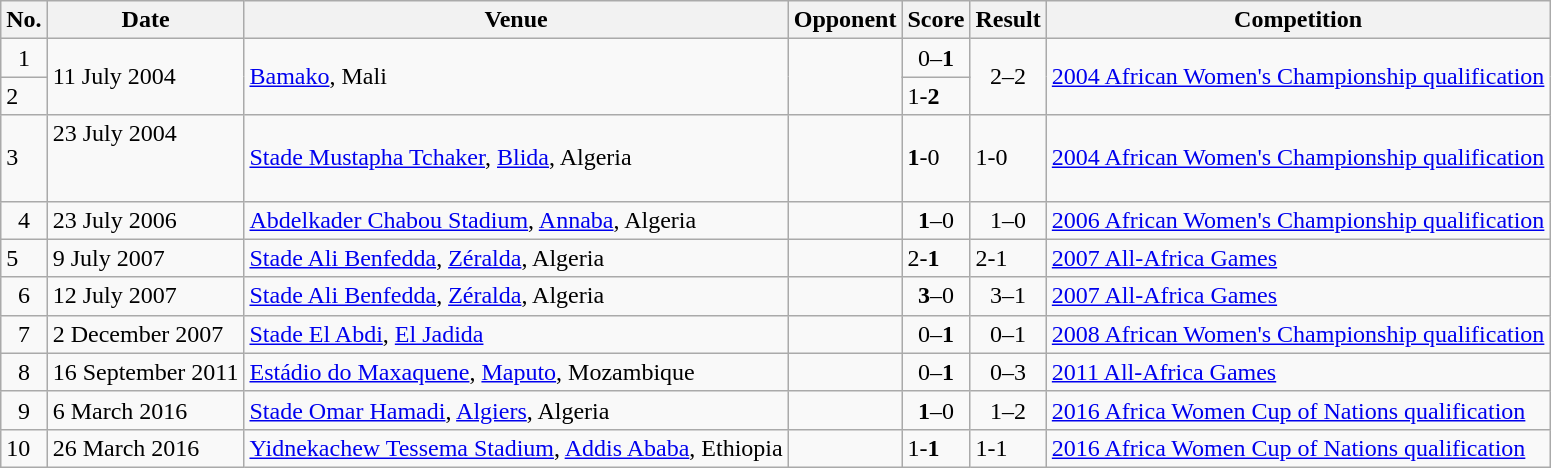<table class="wikitable">
<tr>
<th>No.</th>
<th>Date</th>
<th>Venue</th>
<th>Opponent</th>
<th>Score</th>
<th>Result</th>
<th>Competition</th>
</tr>
<tr>
<td align="center">1</td>
<td rowspan="2">11 July 2004</td>
<td rowspan="2"><a href='#'>Bamako</a>, Mali</td>
<td rowspan="2"></td>
<td align="center">0–<strong>1</strong></td>
<td rowspan="2" align="center">2–2</td>
<td rowspan="2"><a href='#'>2004 African Women's Championship qualification</a></td>
</tr>
<tr>
<td>2</td>
<td>1-<strong>2</strong></td>
</tr>
<tr>
<td>3</td>
<td>23 July 2004<br><table class="wikitable">
</table>
</td>
<td><a href='#'>Stade Mustapha Tchaker</a>, <a href='#'>Blida</a>, Algeria</td>
<td></td>
<td><strong>1</strong>-0</td>
<td>1-0</td>
<td><a href='#'>2004 African Women's Championship qualification</a></td>
</tr>
<tr>
<td align="center">4</td>
<td>23 July 2006</td>
<td><a href='#'>Abdelkader Chabou Stadium</a>, <a href='#'>Annaba</a>, Algeria</td>
<td></td>
<td align="center"><strong>1</strong>–0</td>
<td align="center">1–0</td>
<td><a href='#'>2006 African Women's Championship qualification</a></td>
</tr>
<tr>
<td>5</td>
<td>9 July 2007</td>
<td><a href='#'>Stade Ali Benfedda</a>, <a href='#'>Zéralda</a>, Algeria</td>
<td></td>
<td>2-<strong>1</strong></td>
<td>2-1</td>
<td><a href='#'>2007 All-Africa Games</a></td>
</tr>
<tr>
<td align="center">6</td>
<td>12 July 2007</td>
<td><a href='#'>Stade Ali Benfedda</a>, <a href='#'>Zéralda</a>, Algeria</td>
<td></td>
<td align="center"><strong>3</strong>–0</td>
<td align="center">3–1</td>
<td><a href='#'>2007 All-Africa Games</a></td>
</tr>
<tr>
<td align="center">7</td>
<td>2 December 2007</td>
<td><a href='#'>Stade El Abdi</a>, <a href='#'>El Jadida</a></td>
<td></td>
<td align="center">0–<strong>1</strong></td>
<td align="center">0–1</td>
<td><a href='#'>2008 African Women's Championship qualification</a></td>
</tr>
<tr>
<td align="center">8</td>
<td>16 September 2011</td>
<td><a href='#'>Estádio do Maxaquene</a>, <a href='#'>Maputo</a>, Mozambique</td>
<td></td>
<td align="center">0–<strong>1</strong></td>
<td align="center">0–3</td>
<td><a href='#'>2011 All-Africa Games</a></td>
</tr>
<tr>
<td align="center">9</td>
<td>6 March 2016</td>
<td><a href='#'>Stade Omar Hamadi</a>, <a href='#'>Algiers</a>, Algeria</td>
<td></td>
<td align="center"><strong>1</strong>–0</td>
<td align="center">1–2</td>
<td><a href='#'>2016 Africa Women Cup of Nations qualification</a></td>
</tr>
<tr>
<td>10</td>
<td>26 March 2016</td>
<td><a href='#'>Yidnekachew Tessema Stadium</a>, <a href='#'>Addis Ababa</a>, Ethiopia</td>
<td></td>
<td>1-<strong>1</strong></td>
<td>1-1</td>
<td><a href='#'>2016 Africa Women Cup of Nations qualification</a></td>
</tr>
</table>
